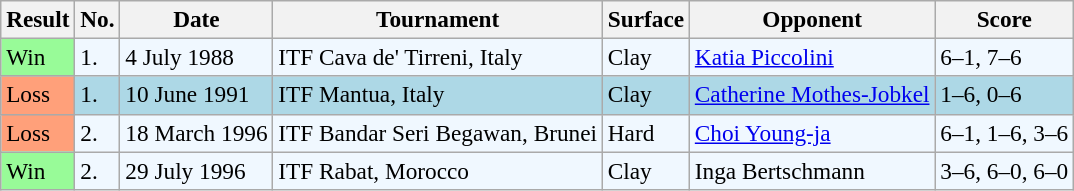<table class="sortable wikitable" style=font-size:97%>
<tr>
<th>Result</th>
<th>No.</th>
<th>Date</th>
<th>Tournament</th>
<th>Surface</th>
<th>Opponent</th>
<th class="unsortable">Score</th>
</tr>
<tr bgcolor=f0f8ff>
<td style="background:#98fb98;">Win</td>
<td>1.</td>
<td>4 July 1988</td>
<td>ITF Cava de' Tirreni, Italy</td>
<td>Clay</td>
<td> <a href='#'>Katia Piccolini</a></td>
<td>6–1, 7–6</td>
</tr>
<tr bgcolor="lightblue">
<td style="background:#ffa07a;">Loss</td>
<td>1.</td>
<td>10 June 1991</td>
<td>ITF Mantua, Italy</td>
<td>Clay</td>
<td> <a href='#'>Catherine Mothes-Jobkel</a></td>
<td>1–6, 0–6</td>
</tr>
<tr bgcolor=f0f8ff>
<td style="background:#ffa07a;">Loss</td>
<td>2.</td>
<td>18 March 1996</td>
<td>ITF Bandar Seri Begawan, Brunei</td>
<td>Hard</td>
<td> <a href='#'>Choi Young-ja</a></td>
<td>6–1, 1–6, 3–6</td>
</tr>
<tr bgcolor=f0f8ff>
<td style="background:#98fb98;">Win</td>
<td>2.</td>
<td>29 July 1996</td>
<td>ITF Rabat, Morocco</td>
<td>Clay</td>
<td> Inga Bertschmann</td>
<td>3–6, 6–0, 6–0</td>
</tr>
</table>
